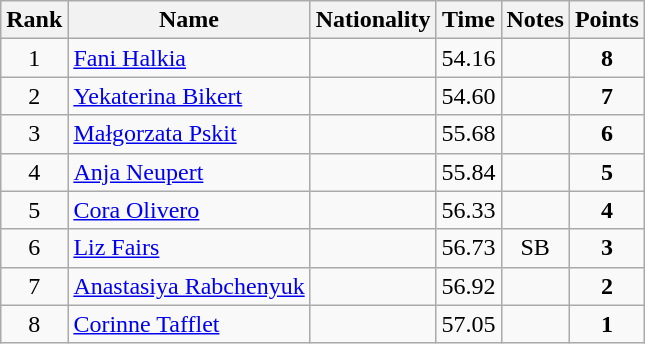<table class="wikitable sortable" style="text-align:center">
<tr>
<th>Rank</th>
<th>Name</th>
<th>Nationality</th>
<th>Time</th>
<th>Notes</th>
<th>Points</th>
</tr>
<tr>
<td>1</td>
<td align=left><a href='#'>Fani Halkia</a></td>
<td align=left></td>
<td>54.16</td>
<td></td>
<td><strong>8</strong></td>
</tr>
<tr>
<td>2</td>
<td align=left><a href='#'>Yekaterina Bikert</a></td>
<td align=left></td>
<td>54.60</td>
<td></td>
<td><strong>7</strong></td>
</tr>
<tr>
<td>3</td>
<td align=left><a href='#'>Małgorzata Pskit</a></td>
<td align=left></td>
<td>55.68</td>
<td></td>
<td><strong>6</strong></td>
</tr>
<tr>
<td>4</td>
<td align=left><a href='#'>Anja Neupert</a></td>
<td align=left></td>
<td>55.84</td>
<td></td>
<td><strong>5</strong></td>
</tr>
<tr>
<td>5</td>
<td align=left><a href='#'>Cora Olivero</a></td>
<td align=left></td>
<td>56.33</td>
<td></td>
<td><strong>4</strong></td>
</tr>
<tr>
<td>6</td>
<td align=left><a href='#'>Liz Fairs</a></td>
<td align=left></td>
<td>56.73</td>
<td>SB</td>
<td><strong>3</strong></td>
</tr>
<tr>
<td>7</td>
<td align=left><a href='#'>Anastasiya Rabchenyuk</a></td>
<td align=left></td>
<td>56.92</td>
<td></td>
<td><strong>2</strong></td>
</tr>
<tr>
<td>8</td>
<td align=left><a href='#'>Corinne Tafflet</a></td>
<td align=left></td>
<td>57.05</td>
<td></td>
<td><strong>1</strong></td>
</tr>
</table>
